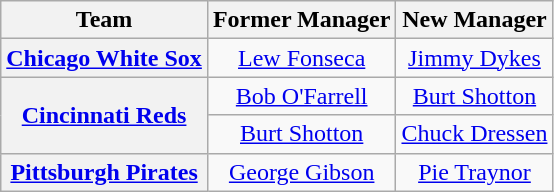<table class="wikitable plainrowheaders" style="text-align:center;">
<tr>
<th>Team</th>
<th>Former Manager</th>
<th>New Manager</th>
</tr>
<tr>
<th scope="row" style="text-align:center;"><a href='#'>Chicago White Sox</a></th>
<td><a href='#'>Lew Fonseca</a></td>
<td><a href='#'>Jimmy Dykes</a></td>
</tr>
<tr>
<th rowspan="2" scope="row" style="text-align:center;"><a href='#'>Cincinnati Reds</a></th>
<td><a href='#'>Bob O'Farrell</a></td>
<td><a href='#'>Burt Shotton</a></td>
</tr>
<tr>
<td><a href='#'>Burt Shotton</a></td>
<td><a href='#'>Chuck Dressen</a></td>
</tr>
<tr>
<th scope="row" style="text-align:center;"><a href='#'>Pittsburgh Pirates</a></th>
<td><a href='#'>George Gibson</a></td>
<td><a href='#'>Pie Traynor</a></td>
</tr>
</table>
